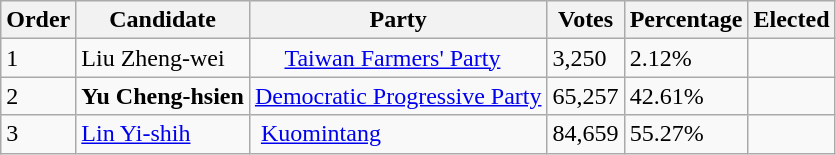<table class="wikitable">
<tr>
<th>Order</th>
<th>Candidate</th>
<th>Party</th>
<th>Votes</th>
<th>Percentage</th>
<th>Elected</th>
</tr>
<tr>
<td>1</td>
<td>Liu Zheng-wei</td>
<td>     <a href='#'>Taiwan Farmers' Party</a></td>
<td>3,250</td>
<td>2.12%</td>
<td></td>
</tr>
<tr>
<td>2</td>
<td><strong>Yu Cheng-hsien</strong></td>
<td><a href='#'>Democratic Progressive Party</a></td>
<td>65,257</td>
<td>42.61%</td>
<td></td>
</tr>
<tr>
<td>3</td>
<td><a href='#'>Lin Yi-shih</a></td>
<td> <a href='#'>Kuomintang</a></td>
<td>84,659</td>
<td>55.27%</td>
<td><div></div></td>
</tr>
</table>
